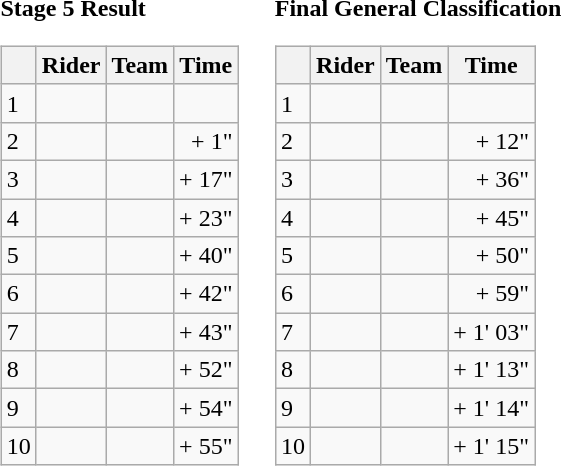<table>
<tr>
<td><strong>Stage 5 Result</strong><br><table class="wikitable">
<tr>
<th></th>
<th>Rider</th>
<th>Team</th>
<th>Time</th>
</tr>
<tr>
<td>1</td>
<td></td>
<td></td>
<td align="right"></td>
</tr>
<tr>
<td>2</td>
<td> </td>
<td></td>
<td align="right">+ 1"</td>
</tr>
<tr>
<td>3</td>
<td></td>
<td></td>
<td align="right">+ 17"</td>
</tr>
<tr>
<td>4</td>
<td></td>
<td></td>
<td align="right">+ 23"</td>
</tr>
<tr>
<td>5</td>
<td></td>
<td></td>
<td align="right">+ 40"</td>
</tr>
<tr>
<td>6</td>
<td></td>
<td></td>
<td align="right">+ 42"</td>
</tr>
<tr>
<td>7</td>
<td></td>
<td></td>
<td align="right">+ 43"</td>
</tr>
<tr>
<td>8</td>
<td></td>
<td></td>
<td align="right">+ 52"</td>
</tr>
<tr>
<td>9</td>
<td></td>
<td></td>
<td align="right">+ 54"</td>
</tr>
<tr>
<td>10</td>
<td></td>
<td></td>
<td align="right">+ 55"</td>
</tr>
</table>
</td>
<td></td>
<td><strong>Final General Classification</strong><br><table class="wikitable">
<tr>
<th></th>
<th>Rider</th>
<th>Team</th>
<th>Time</th>
</tr>
<tr>
<td>1</td>
<td> </td>
<td></td>
<td align="right"></td>
</tr>
<tr>
<td>2</td>
<td> </td>
<td></td>
<td align="right">+ 12"</td>
</tr>
<tr>
<td>3</td>
<td></td>
<td></td>
<td align="right">+ 36"</td>
</tr>
<tr>
<td>4</td>
<td></td>
<td></td>
<td align="right">+ 45"</td>
</tr>
<tr>
<td>5</td>
<td></td>
<td></td>
<td align="right">+ 50"</td>
</tr>
<tr>
<td>6</td>
<td></td>
<td></td>
<td align="right">+ 59"</td>
</tr>
<tr>
<td>7</td>
<td></td>
<td></td>
<td align="right">+ 1' 03"</td>
</tr>
<tr>
<td>8</td>
<td></td>
<td></td>
<td align="right">+ 1' 13"</td>
</tr>
<tr>
<td>9</td>
<td></td>
<td></td>
<td align="right">+ 1' 14"</td>
</tr>
<tr>
<td>10</td>
<td></td>
<td></td>
<td align="right">+ 1' 15"</td>
</tr>
</table>
</td>
</tr>
</table>
